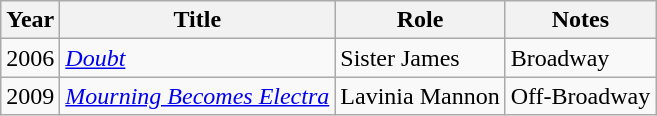<table class="wikitable">
<tr>
<th>Year</th>
<th>Title</th>
<th>Role</th>
<th class="unsortable">Notes</th>
</tr>
<tr>
<td>2006</td>
<td><em><a href='#'>Doubt</a></em></td>
<td>Sister James</td>
<td>Broadway</td>
</tr>
<tr>
<td>2009</td>
<td><em><a href='#'>Mourning Becomes Electra</a></em></td>
<td>Lavinia Mannon</td>
<td>Off-Broadway</td>
</tr>
</table>
